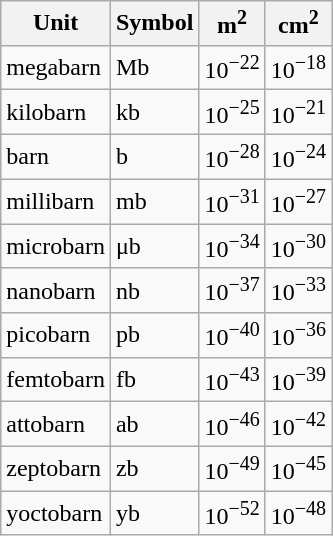<table class="wikitable">
<tr>
<th>Unit</th>
<th>Symbol</th>
<th>m<sup>2</sup></th>
<th>cm<sup>2</sup></th>
</tr>
<tr>
<td>megabarn</td>
<td>Mb</td>
<td>10<sup>−22</sup></td>
<td>10<sup>−18</sup></td>
</tr>
<tr>
<td>kilobarn</td>
<td>kb</td>
<td>10<sup>−25</sup></td>
<td>10<sup>−21</sup></td>
</tr>
<tr>
<td>barn</td>
<td>b</td>
<td>10<sup>−28</sup></td>
<td>10<sup>−24</sup></td>
</tr>
<tr>
<td>millibarn</td>
<td>mb</td>
<td>10<sup>−31</sup></td>
<td>10<sup>−27</sup></td>
</tr>
<tr>
<td>microbarn</td>
<td>μb</td>
<td>10<sup>−34</sup></td>
<td>10<sup>−30</sup></td>
</tr>
<tr>
<td>nanobarn</td>
<td>nb</td>
<td>10<sup>−37</sup></td>
<td>10<sup>−33</sup></td>
</tr>
<tr>
<td>picobarn</td>
<td>pb</td>
<td>10<sup>−40</sup></td>
<td>10<sup>−36</sup></td>
</tr>
<tr>
<td>femtobarn</td>
<td>fb</td>
<td>10<sup>−43</sup></td>
<td>10<sup>−39</sup></td>
</tr>
<tr>
<td>attobarn</td>
<td>ab</td>
<td>10<sup>−46</sup></td>
<td>10<sup>−42</sup></td>
</tr>
<tr>
<td>zeptobarn</td>
<td>zb</td>
<td>10<sup>−49</sup></td>
<td>10<sup>−45</sup></td>
</tr>
<tr>
<td>yoctobarn</td>
<td>yb</td>
<td>10<sup>−52</sup></td>
<td>10<sup>−48</sup></td>
</tr>
</table>
